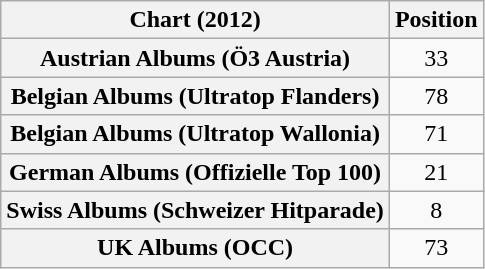<table class="wikitable sortable plainrowheaders">
<tr>
<th scope="col">Chart (2012)</th>
<th scope="col">Position</th>
</tr>
<tr>
<th scope="row">Austrian Albums (Ö3 Austria)</th>
<td align="center">33</td>
</tr>
<tr>
<th scope="row">Belgian Albums (Ultratop Flanders)</th>
<td align="center">78</td>
</tr>
<tr>
<th scope="row">Belgian Albums (Ultratop Wallonia)</th>
<td align="center">71</td>
</tr>
<tr>
<th scope="row">German Albums (Offizielle Top 100)</th>
<td align="center">21</td>
</tr>
<tr>
<th scope="row">Swiss Albums (Schweizer Hitparade)</th>
<td align="center">8</td>
</tr>
<tr>
<th scope="row">UK Albums (OCC)</th>
<td align="center">73</td>
</tr>
</table>
